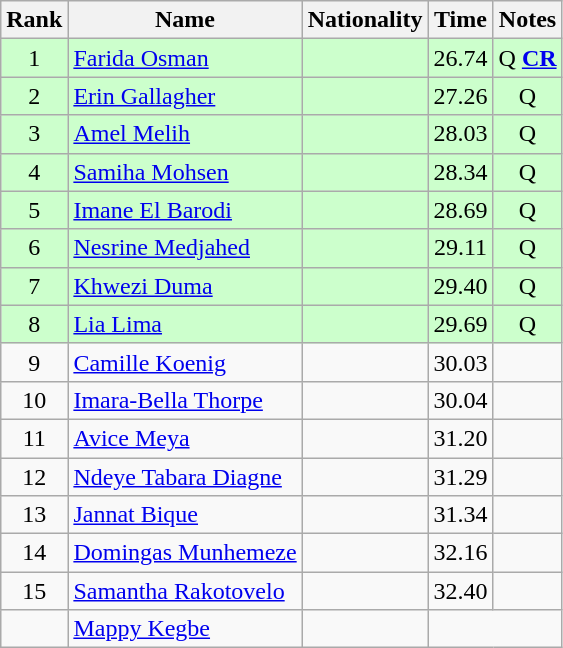<table class="wikitable sortable" style="text-align:center">
<tr>
<th>Rank</th>
<th>Name</th>
<th>Nationality</th>
<th>Time</th>
<th>Notes</th>
</tr>
<tr bgcolor=ccffcc>
<td>1</td>
<td align=left><a href='#'>Farida Osman</a></td>
<td align=left></td>
<td>26.74</td>
<td>Q <strong><a href='#'>CR</a></strong></td>
</tr>
<tr bgcolor=ccffcc>
<td>2</td>
<td align=left><a href='#'>Erin Gallagher</a></td>
<td align=left></td>
<td>27.26</td>
<td>Q</td>
</tr>
<tr bgcolor=ccffcc>
<td>3</td>
<td align=left><a href='#'>Amel Melih</a></td>
<td align=left></td>
<td>28.03</td>
<td>Q</td>
</tr>
<tr bgcolor=ccffcc>
<td>4</td>
<td align=left><a href='#'>Samiha Mohsen</a></td>
<td align=left></td>
<td>28.34</td>
<td>Q</td>
</tr>
<tr bgcolor=ccffcc>
<td>5</td>
<td align=left><a href='#'>Imane El Barodi</a></td>
<td align=left></td>
<td>28.69</td>
<td>Q</td>
</tr>
<tr bgcolor=ccffcc>
<td>6</td>
<td align=left><a href='#'>Nesrine Medjahed</a></td>
<td align=left></td>
<td>29.11</td>
<td>Q</td>
</tr>
<tr bgcolor=ccffcc>
<td>7</td>
<td align=left><a href='#'>Khwezi Duma</a></td>
<td align=left></td>
<td>29.40</td>
<td>Q</td>
</tr>
<tr bgcolor=ccffcc>
<td>8</td>
<td align=left><a href='#'>Lia Lima</a></td>
<td align=left></td>
<td>29.69</td>
<td>Q</td>
</tr>
<tr>
<td>9</td>
<td align=left><a href='#'>Camille Koenig</a></td>
<td align=left></td>
<td>30.03</td>
<td></td>
</tr>
<tr>
<td>10</td>
<td align=left><a href='#'>Imara-Bella Thorpe</a></td>
<td align=left></td>
<td>30.04</td>
<td></td>
</tr>
<tr>
<td>11</td>
<td align=left><a href='#'>Avice Meya</a></td>
<td align=left></td>
<td>31.20</td>
<td></td>
</tr>
<tr>
<td>12</td>
<td align=left><a href='#'>Ndeye Tabara Diagne</a></td>
<td align=left></td>
<td>31.29</td>
<td></td>
</tr>
<tr>
<td>13</td>
<td align=left><a href='#'>Jannat Bique</a></td>
<td align=left></td>
<td>31.34</td>
<td></td>
</tr>
<tr>
<td>14</td>
<td align=left><a href='#'>Domingas Munhemeze</a></td>
<td align=left></td>
<td>32.16</td>
<td></td>
</tr>
<tr>
<td>15</td>
<td align=left><a href='#'>Samantha Rakotovelo</a></td>
<td align=left></td>
<td>32.40</td>
<td></td>
</tr>
<tr>
<td></td>
<td align=left><a href='#'>Mappy Kegbe</a></td>
<td align=left></td>
<td colspan=2></td>
</tr>
</table>
